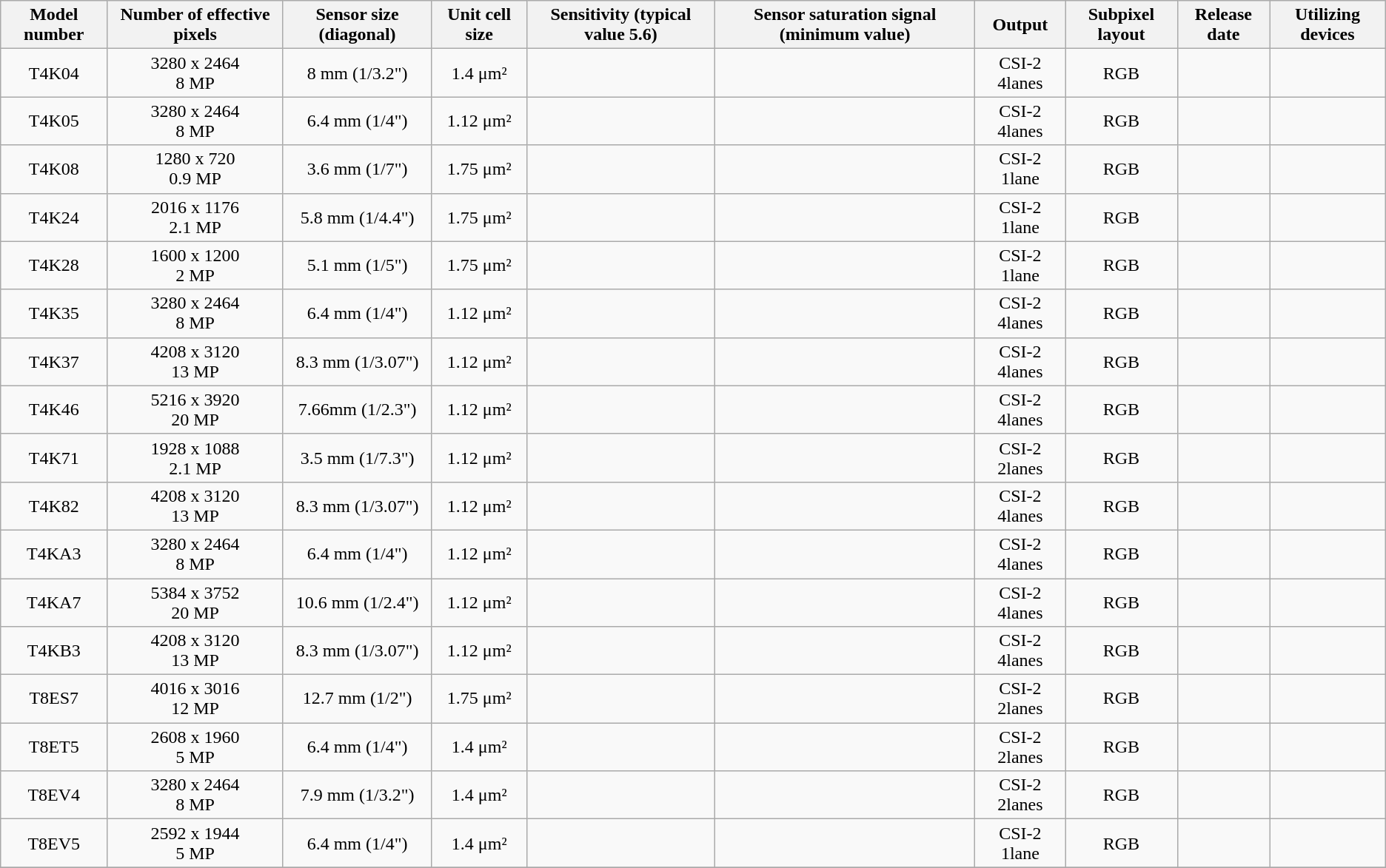<table class="wikitable" style="text-align:center;">
<tr>
<th>Model number</th>
<th>Number of effective pixels</th>
<th>Sensor size (diagonal)</th>
<th>Unit cell size</th>
<th>Sensitivity (typical value 5.6)</th>
<th>Sensor saturation signal (minimum value)</th>
<th>Output</th>
<th>Subpixel layout</th>
<th>Release date</th>
<th>Utilizing devices</th>
</tr>
<tr>
<td>T4K04</td>
<td>3280 x 2464<br>8 MP</td>
<td>8 mm (1/3.2")</td>
<td>1.4 μm²</td>
<td></td>
<td></td>
<td>CSI-2 4lanes</td>
<td>RGB</td>
<td></td>
<td></td>
</tr>
<tr>
<td>T4K05</td>
<td>3280 x 2464<br>8 MP</td>
<td>6.4 mm (1/4")</td>
<td>1.12 μm²</td>
<td></td>
<td></td>
<td>CSI-2 4lanes</td>
<td>RGB</td>
<td></td>
<td></td>
</tr>
<tr>
<td>T4K08</td>
<td>1280 x 720<br>0.9 MP</td>
<td>3.6 mm (1/7")</td>
<td>1.75 μm²</td>
<td></td>
<td></td>
<td>CSI-2 1lane</td>
<td>RGB</td>
<td></td>
<td></td>
</tr>
<tr>
<td>T4K24</td>
<td>2016 x 1176<br>2.1 MP</td>
<td>5.8 mm (1/4.4")</td>
<td>1.75 μm²</td>
<td></td>
<td></td>
<td>CSI-2 1lane</td>
<td>RGB</td>
<td></td>
<td></td>
</tr>
<tr>
<td>T4K28</td>
<td>1600 x 1200<br>2 MP</td>
<td>5.1 mm (1/5")</td>
<td>1.75 μm²</td>
<td></td>
<td></td>
<td>CSI-2 1lane</td>
<td>RGB</td>
<td></td>
<td></td>
</tr>
<tr>
<td>T4K35</td>
<td>3280 x 2464<br>8 MP</td>
<td>6.4 mm (1/4")</td>
<td>1.12 μm²</td>
<td></td>
<td></td>
<td>CSI-2 4lanes</td>
<td>RGB</td>
<td></td>
<td></td>
</tr>
<tr>
<td>T4K37</td>
<td>4208 x 3120<br>13 MP</td>
<td>8.3 mm (1/3.07")</td>
<td>1.12 μm²</td>
<td></td>
<td></td>
<td>CSI-2 4lanes</td>
<td>RGB</td>
<td></td>
<td></td>
</tr>
<tr>
<td>T4K46 </td>
<td>5216 x 3920<br>20 MP</td>
<td>7.66mm (1/2.3")</td>
<td>1.12 μm²</td>
<td></td>
<td></td>
<td>CSI-2 4lanes</td>
<td>RGB</td>
<td></td>
<td></td>
</tr>
<tr>
<td>T4K71</td>
<td>1928 x 1088<br>2.1 MP</td>
<td>3.5 mm (1/7.3")</td>
<td>1.12 μm²</td>
<td></td>
<td></td>
<td>CSI-2 2lanes</td>
<td>RGB</td>
<td></td>
<td></td>
</tr>
<tr>
<td>T4K82</td>
<td>4208 x 3120<br>13 MP</td>
<td>8.3 mm (1/3.07")</td>
<td>1.12 μm²</td>
<td></td>
<td></td>
<td>CSI-2 4lanes</td>
<td>RGB</td>
<td></td>
<td></td>
</tr>
<tr>
<td>T4KA3</td>
<td>3280 x 2464<br>8 MP</td>
<td>6.4 mm (1/4")</td>
<td>1.12 μm²</td>
<td></td>
<td></td>
<td>CSI-2 4lanes</td>
<td>RGB</td>
<td></td>
<td></td>
</tr>
<tr>
<td>T4KA7</td>
<td>5384 x 3752<br>20 MP</td>
<td>10.6 mm (1/2.4")</td>
<td>1.12 μm²</td>
<td></td>
<td></td>
<td>CSI-2 4lanes</td>
<td>RGB</td>
<td></td>
<td></td>
</tr>
<tr>
<td>T4KB3</td>
<td>4208 x 3120<br>13 MP</td>
<td>8.3 mm (1/3.07")</td>
<td>1.12 μm²</td>
<td></td>
<td></td>
<td>CSI-2 4lanes</td>
<td>RGB</td>
<td></td>
<td></td>
</tr>
<tr>
<td>T8ES7</td>
<td>4016 x 3016<br>12 MP</td>
<td>12.7 mm (1/2")</td>
<td>1.75 μm²</td>
<td></td>
<td></td>
<td>CSI-2 2lanes</td>
<td>RGB</td>
<td></td>
<td></td>
</tr>
<tr>
<td>T8ET5</td>
<td>2608 x 1960<br>5 MP</td>
<td>6.4 mm (1/4")</td>
<td>1.4 μm²</td>
<td></td>
<td></td>
<td>CSI-2 2lanes</td>
<td>RGB</td>
<td></td>
<td></td>
</tr>
<tr>
<td>T8EV4</td>
<td>3280 x 2464<br>8 MP</td>
<td>7.9 mm (1/3.2")</td>
<td>1.4 μm²</td>
<td></td>
<td></td>
<td>CSI-2 2lanes</td>
<td>RGB</td>
<td></td>
<td></td>
</tr>
<tr>
<td>T8EV5</td>
<td>2592 x 1944<br>5 MP</td>
<td>6.4 mm (1/4")</td>
<td>1.4 μm²</td>
<td></td>
<td></td>
<td>CSI-2 1lane</td>
<td>RGB</td>
<td></td>
<td></td>
</tr>
<tr>
</tr>
</table>
